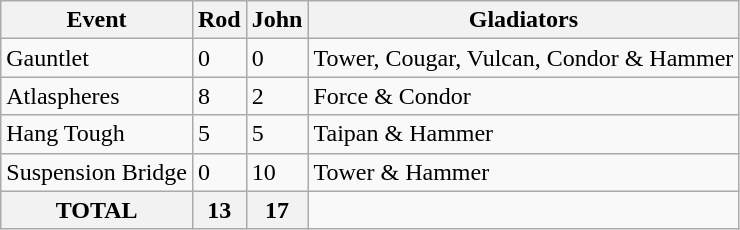<table class="wikitable">
<tr>
<th>Event</th>
<th>Rod</th>
<th>John</th>
<th>Gladiators</th>
</tr>
<tr>
<td>Gauntlet</td>
<td>0</td>
<td>0</td>
<td>Tower, Cougar, Vulcan, Condor & Hammer</td>
</tr>
<tr>
<td>Atlaspheres</td>
<td>8</td>
<td>2</td>
<td>Force & Condor</td>
</tr>
<tr>
<td>Hang Tough</td>
<td>5</td>
<td>5</td>
<td>Taipan & Hammer</td>
</tr>
<tr>
<td>Suspension Bridge</td>
<td>0</td>
<td>10</td>
<td>Tower & Hammer</td>
</tr>
<tr>
<th>TOTAL</th>
<th>13</th>
<th>17</th>
</tr>
</table>
